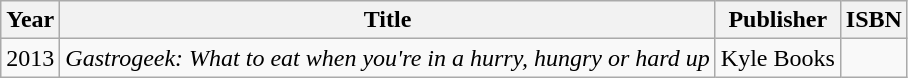<table class="wikitable sortable">
<tr>
<th>Year</th>
<th>Title</th>
<th>Publisher</th>
<th>ISBN</th>
</tr>
<tr>
<td rowspan="1">2013</td>
<td><em>Gastrogeek: What to eat when you're in a hurry, hungry or hard up</em></td>
<td>Kyle Books</td>
<td></td>
</tr>
</table>
